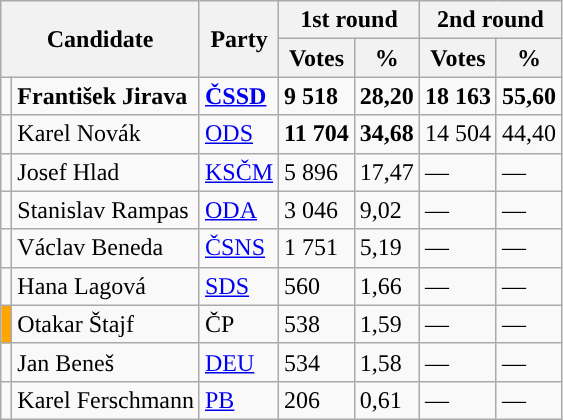<table class="wikitable sortable">
<tr>
<th colspan="2" rowspan="2">Candidate</th>
<th rowspan="2">Party</th>
<th colspan="2">1st round</th>
<th colspan="2">2nd round</th>
</tr>
<tr>
<th>Votes</th>
<th>%</th>
<th>Votes</th>
<th>%</th>
</tr>
<tr>
<td style="background-color:"></td>
<td><strong>František Jirava</strong></td>
<td><a href='#'><strong>ČSSD</strong></a></td>
<td><strong>9 518</strong></td>
<td><strong>28,20</strong></td>
<td><strong>18 163</strong></td>
<td><strong>55,60</strong></td>
</tr>
<tr>
<td style="background-color:"></td>
<td>Karel Novák</td>
<td><a href='#'>ODS</a></td>
<td><strong>11 704</strong></td>
<td><strong>34,68</strong></td>
<td>14 504</td>
<td>44,40</td>
</tr>
<tr>
<td style="background-color:"></td>
<td>Josef Hlad</td>
<td><a href='#'>KSČM</a></td>
<td>5 896</td>
<td>17,47</td>
<td>—</td>
<td>—</td>
</tr>
<tr>
<td style="background-color:"></td>
<td>Stanislav Rampas</td>
<td><a href='#'>ODA</a></td>
<td>3 046</td>
<td>9,02</td>
<td>—</td>
<td>—</td>
</tr>
<tr>
<td style="background-color:"></td>
<td>Václav Beneda</td>
<td><a href='#'>ČSNS</a></td>
<td>1 751</td>
<td>5,19</td>
<td>—</td>
<td>—</td>
</tr>
<tr>
<td style="background-color:"></td>
<td>Hana Lagová</td>
<td><a href='#'>SDS</a></td>
<td>560</td>
<td>1,66</td>
<td>—</td>
<td>—</td>
</tr>
<tr>
<td style="background-color:orange;"></td>
<td>Otakar Štajf</td>
<td>ČP</td>
<td>538</td>
<td>1,59</td>
<td>—</td>
<td>—</td>
</tr>
<tr>
<td style="background-color:"></td>
<td>Jan Beneš</td>
<td><a href='#'>DEU</a></td>
<td>534</td>
<td>1,58</td>
<td>—</td>
<td>—</td>
</tr>
<tr>
<td style="background-color:"></td>
<td>Karel Ferschmann</td>
<td><a href='#'>PB</a></td>
<td>206</td>
<td>0,61</td>
<td>—</td>
<td>—</td>
</tr>
</table>
